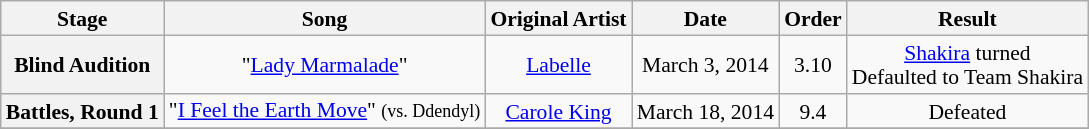<table class="wikitable" style="text-align:center; font-size:90%; line-height:16px;">
<tr>
<th scope="col">Stage</th>
<th scope="col">Song</th>
<th scope="col">Original Artist</th>
<th scope="col">Date</th>
<th scope="col">Order</th>
<th scope="col">Result</th>
</tr>
<tr>
<th scope="row">Blind Audition</th>
<td>"<a href='#'>Lady Marmalade</a>"</td>
<td><a href='#'>Labelle</a></td>
<td>March 3, 2014</td>
<td>3.10</td>
<td><a href='#'>Shakira</a> turned<br>Defaulted to Team Shakira</td>
</tr>
<tr>
<th scope="row">Battles, Round 1</th>
<td>"<a href='#'>I Feel the Earth Move</a>" <small>(vs. Ddendyl)</small></td>
<td><a href='#'>Carole King</a></td>
<td>March 18, 2014</td>
<td>9.4</td>
<td>Defeated</td>
</tr>
<tr>
</tr>
</table>
